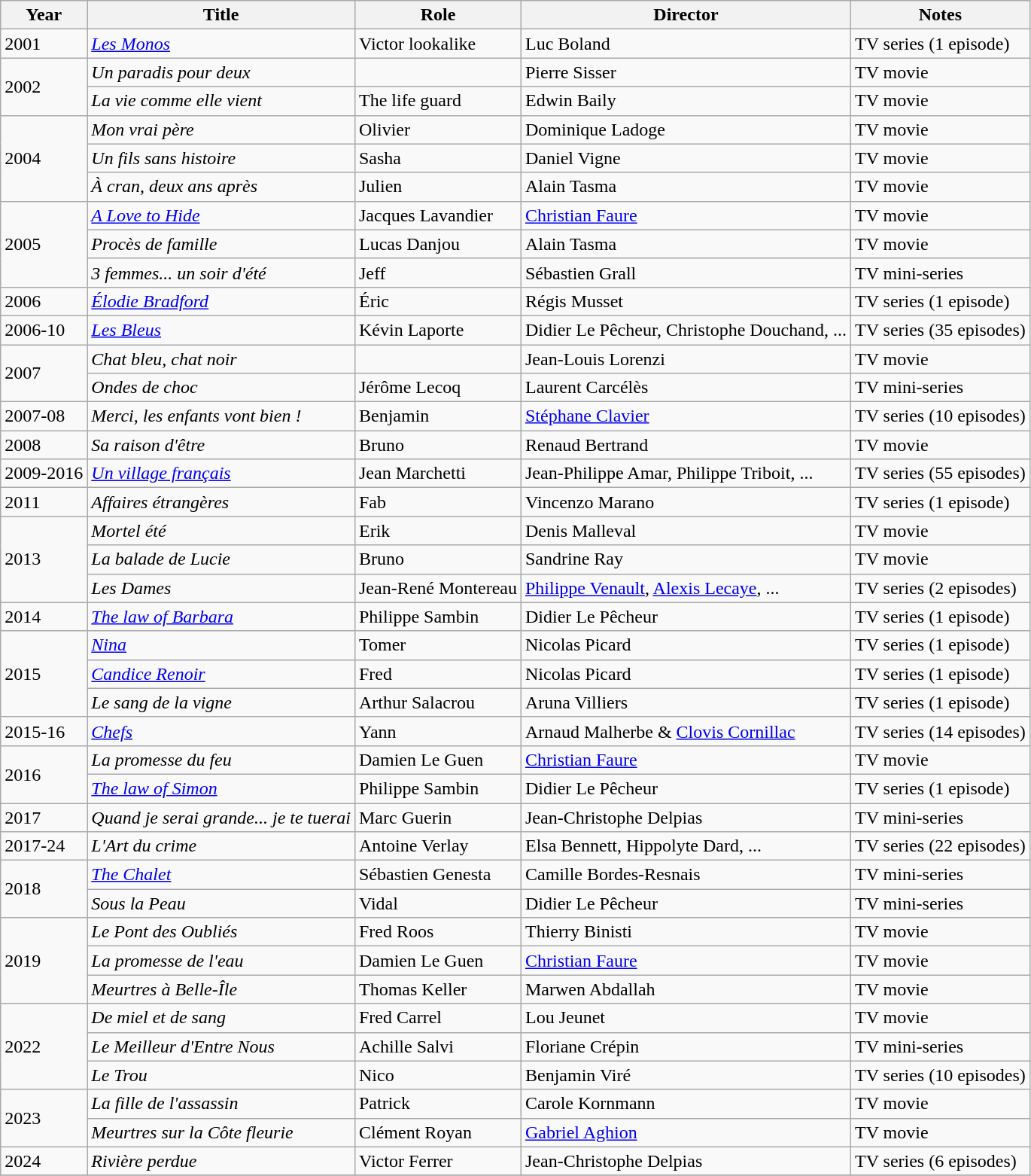<table class="wikitable">
<tr>
<th>Year</th>
<th>Title</th>
<th>Role</th>
<th>Director</th>
<th>Notes</th>
</tr>
<tr>
<td>2001</td>
<td><em><a href='#'>Les Monos</a></em></td>
<td>Victor lookalike</td>
<td>Luc Boland</td>
<td>TV series (1 episode)</td>
</tr>
<tr>
<td rowspan=2>2002</td>
<td><em>Un paradis pour deux</em></td>
<td></td>
<td>Pierre Sisser</td>
<td>TV movie</td>
</tr>
<tr>
<td><em>La vie comme elle vient</em></td>
<td>The life guard</td>
<td>Edwin Baily</td>
<td>TV movie</td>
</tr>
<tr>
<td rowspan=3>2004</td>
<td><em>Mon vrai père</em></td>
<td>Olivier</td>
<td>Dominique Ladoge</td>
<td>TV movie</td>
</tr>
<tr>
<td><em>Un fils sans histoire</em></td>
<td>Sasha</td>
<td>Daniel Vigne</td>
<td>TV movie</td>
</tr>
<tr>
<td><em>À cran, deux ans après</em></td>
<td>Julien</td>
<td>Alain Tasma</td>
<td>TV movie</td>
</tr>
<tr>
<td rowspan=3>2005</td>
<td><em><a href='#'>A Love to Hide</a></em></td>
<td>Jacques Lavandier</td>
<td><a href='#'>Christian Faure</a></td>
<td>TV movie</td>
</tr>
<tr>
<td><em>Procès de famille</em></td>
<td>Lucas Danjou</td>
<td>Alain Tasma</td>
<td>TV movie</td>
</tr>
<tr>
<td><em>3 femmes... un soir d'été</em></td>
<td>Jeff</td>
<td>Sébastien Grall</td>
<td>TV mini-series</td>
</tr>
<tr>
<td>2006</td>
<td><em><a href='#'>Élodie Bradford</a></em></td>
<td>Éric</td>
<td>Régis Musset</td>
<td>TV series (1 episode)</td>
</tr>
<tr>
<td>2006-10</td>
<td><em><a href='#'>Les Bleus</a></em></td>
<td>Kévin Laporte</td>
<td>Didier Le Pêcheur, Christophe Douchand, ...</td>
<td>TV series (35 episodes)</td>
</tr>
<tr>
<td rowspan=2>2007</td>
<td><em>Chat bleu, chat noir</em></td>
<td></td>
<td>Jean-Louis Lorenzi</td>
<td>TV movie</td>
</tr>
<tr>
<td><em>Ondes de choc</em></td>
<td>Jérôme Lecoq</td>
<td>Laurent Carcélès</td>
<td>TV mini-series</td>
</tr>
<tr>
<td>2007-08</td>
<td><em>Merci, les enfants vont bien !</em></td>
<td>Benjamin</td>
<td><a href='#'>Stéphane Clavier</a></td>
<td>TV series (10 episodes)</td>
</tr>
<tr>
<td>2008</td>
<td><em>Sa raison d'être</em></td>
<td>Bruno</td>
<td>Renaud Bertrand</td>
<td>TV movie</td>
</tr>
<tr>
<td>2009-2016</td>
<td><em><a href='#'>Un village français</a></em></td>
<td>Jean Marchetti</td>
<td>Jean-Philippe Amar, Philippe Triboit, ...</td>
<td>TV series (55 episodes)</td>
</tr>
<tr>
<td>2011</td>
<td><em>Affaires étrangères</em></td>
<td>Fab</td>
<td>Vincenzo Marano</td>
<td>TV series (1 episode)</td>
</tr>
<tr>
<td rowspan=3>2013</td>
<td><em>Mortel été</em></td>
<td>Erik</td>
<td>Denis Malleval</td>
<td>TV movie</td>
</tr>
<tr>
<td><em>La balade de Lucie</em></td>
<td>Bruno</td>
<td>Sandrine Ray</td>
<td>TV movie</td>
</tr>
<tr>
<td><em>Les Dames</em></td>
<td>Jean-René Montereau</td>
<td><a href='#'>Philippe Venault</a>, <a href='#'>Alexis Lecaye</a>, ...</td>
<td>TV series (2 episodes)</td>
</tr>
<tr>
<td>2014</td>
<td><em><a href='#'>The law of Barbara</a></em></td>
<td>Philippe Sambin</td>
<td>Didier Le Pêcheur</td>
<td>TV series (1 episode)</td>
</tr>
<tr>
<td rowspan=3>2015</td>
<td><em><a href='#'>Nina</a></em></td>
<td>Tomer</td>
<td>Nicolas Picard</td>
<td>TV series (1 episode)</td>
</tr>
<tr>
<td><em><a href='#'>Candice Renoir</a></em></td>
<td>Fred</td>
<td>Nicolas Picard</td>
<td>TV series (1 episode)</td>
</tr>
<tr>
<td><em>Le sang de la vigne</em></td>
<td>Arthur Salacrou</td>
<td>Aruna Villiers</td>
<td>TV series (1 episode)</td>
</tr>
<tr>
<td>2015-16</td>
<td><em><a href='#'>Chefs</a></em></td>
<td>Yann</td>
<td>Arnaud Malherbe & <a href='#'>Clovis Cornillac</a></td>
<td>TV series (14 episodes)</td>
</tr>
<tr>
<td rowspan=2>2016</td>
<td><em>La promesse du feu</em></td>
<td>Damien Le Guen</td>
<td><a href='#'>Christian Faure</a></td>
<td>TV movie</td>
</tr>
<tr>
<td><em><a href='#'>The law of Simon</a></em></td>
<td>Philippe Sambin</td>
<td>Didier Le Pêcheur</td>
<td>TV series (1 episode)</td>
</tr>
<tr>
<td>2017</td>
<td><em>Quand je serai grande... je te tuerai</em></td>
<td>Marc Guerin</td>
<td>Jean-Christophe Delpias</td>
<td>TV mini-series</td>
</tr>
<tr>
<td>2017-24</td>
<td><em>L'Art du crime</em></td>
<td>Antoine Verlay</td>
<td>Elsa Bennett, Hippolyte Dard, ...</td>
<td>TV series (22 episodes)</td>
</tr>
<tr>
<td rowspan=2>2018</td>
<td><em><a href='#'>The Chalet</a></em></td>
<td>Sébastien Genesta</td>
<td>Camille Bordes-Resnais</td>
<td>TV mini-series</td>
</tr>
<tr>
<td><em>Sous la Peau</em></td>
<td>Vidal</td>
<td>Didier Le Pêcheur</td>
<td>TV mini-series</td>
</tr>
<tr>
<td rowspan=3>2019</td>
<td><em>Le Pont des Oubliés</em></td>
<td>Fred Roos</td>
<td>Thierry Binisti</td>
<td>TV movie</td>
</tr>
<tr>
<td><em>La promesse de l'eau</em></td>
<td>Damien Le Guen</td>
<td><a href='#'>Christian Faure</a></td>
<td>TV movie</td>
</tr>
<tr>
<td><em>Meurtres à Belle-Île</em></td>
<td>Thomas Keller</td>
<td>Marwen Abdallah</td>
<td>TV movie</td>
</tr>
<tr>
<td rowspan=3>2022</td>
<td><em>De miel et de sang</em></td>
<td>Fred Carrel</td>
<td>Lou Jeunet</td>
<td>TV movie</td>
</tr>
<tr>
<td><em>Le Meilleur d'Entre Nous</em></td>
<td>Achille Salvi</td>
<td>Floriane Crépin</td>
<td>TV mini-series</td>
</tr>
<tr>
<td><em>Le Trou</em></td>
<td>Nico</td>
<td>Benjamin Viré</td>
<td>TV series (10 episodes)</td>
</tr>
<tr>
<td rowspan=2>2023</td>
<td><em>La fille de l'assassin</em></td>
<td>Patrick</td>
<td>Carole Kornmann</td>
<td>TV movie</td>
</tr>
<tr>
<td><em>Meurtres sur la Côte fleurie</em></td>
<td>Clément Royan</td>
<td><a href='#'>Gabriel Aghion</a></td>
<td>TV movie</td>
</tr>
<tr>
<td>2024</td>
<td><em>Rivière perdue</em></td>
<td>Victor Ferrer</td>
<td>Jean-Christophe Delpias</td>
<td>TV series (6 episodes)</td>
</tr>
<tr>
</tr>
</table>
